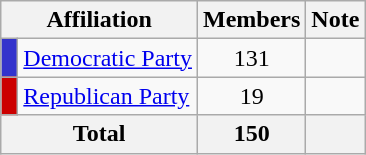<table class="wikitable">
<tr>
<th colspan="2" align="center" valign="bottom">Affiliation</th>
<th valign="bottom">Members</th>
<th valign="bottom">Note</th>
</tr>
<tr>
<td bgcolor="#3333CC"> </td>
<td><a href='#'>Democratic Party</a></td>
<td align="center">131</td>
<td></td>
</tr>
<tr>
<td bgcolor="#CC0000"> </td>
<td><a href='#'>Republican Party</a></td>
<td align="center">19</td>
<td></td>
</tr>
<tr>
<th colspan="2" align="center">Total</th>
<th align="center">150</th>
<th></th>
</tr>
</table>
